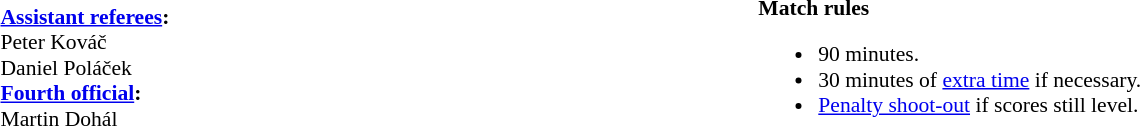<table width=100% style="font-size:90%">
<tr>
<td><br><strong><a href='#'>Assistant referees</a>:</strong>
<br>Peter Kováč
<br>Daniel Poláček
<br><strong><a href='#'>Fourth official</a>:</strong>
<br>Martin Dohál</td>
<td style="width:60%; vertical-align:top;"><br><strong>Match rules</strong><ul><li>90 minutes.</li><li>30 minutes of <a href='#'>extra time</a> if necessary.</li><li><a href='#'>Penalty shoot-out</a> if scores still level.</li></ul></td>
</tr>
</table>
